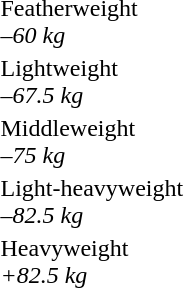<table>
<tr>
<td>Featherweight<br><span><em>–60 kg</em></span><br></td>
<td></td>
<td></td>
<td></td>
</tr>
<tr>
<td>Lightweight<br><span><em>–67.5 kg</em></span><br></td>
<td></td>
<td></td>
<td></td>
</tr>
<tr>
<td>Middleweight<br><span><em>–75 kg</em></span><br></td>
<td></td>
<td></td>
<td></td>
</tr>
<tr>
<td>Light-heavyweight<br><span><em>–82.5 kg</em></span><br></td>
<td></td>
<td></td>
<td></td>
</tr>
<tr>
<td>Heavyweight<br><span><em>+82.5 kg</em></span><br></td>
<td></td>
<td></td>
<td></td>
</tr>
</table>
